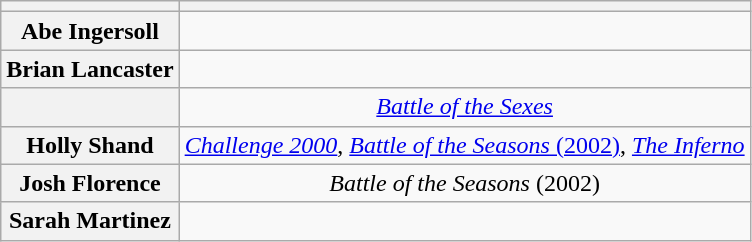<table class="wikitable sortable" style="text-align:center">
<tr>
<th scope="col"></th>
<th scope="col"></th>
</tr>
<tr>
<th scope="row">Abe Ingersoll</th>
<td></td>
</tr>
<tr>
<th scope="row">Brian Lancaster</th>
<td></td>
</tr>
<tr>
<th scope="row"></th>
<td><em><a href='#'>Battle of the Sexes</a></em></td>
</tr>
<tr>
<th scope="row">Holly Shand</th>
<td><em><a href='#'>Challenge 2000</a></em>, <a href='#'><em>Battle of the Seasons</em> (2002)</a>, <em><a href='#'>The Inferno</a></em></td>
</tr>
<tr>
<th scope="row">Josh Florence</th>
<td><em>Battle of the Seasons</em> (2002)</td>
</tr>
<tr>
<th scope="row">Sarah Martinez</th>
<td></td>
</tr>
</table>
